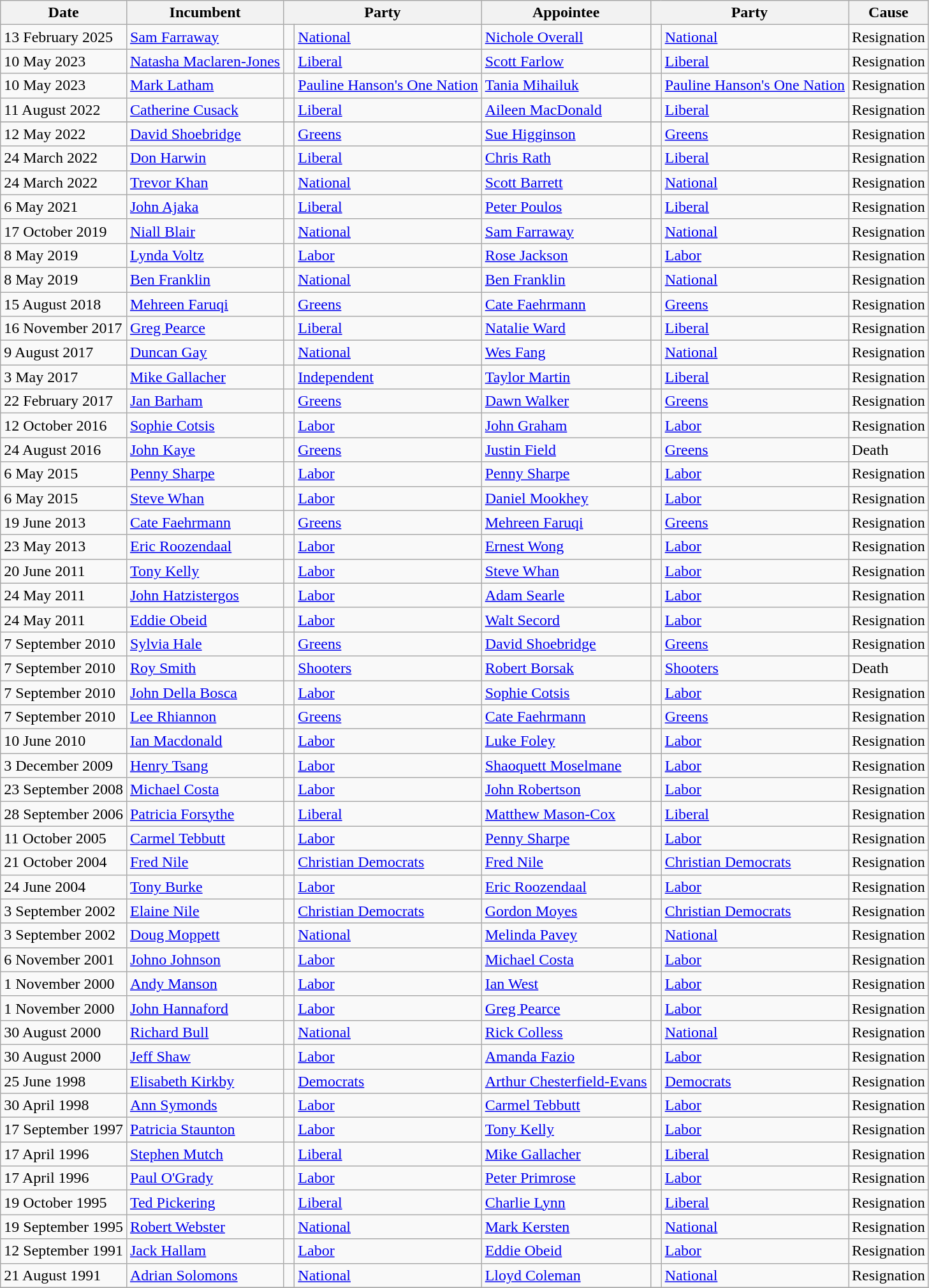<table class="wikitable">
<tr>
<th>Date</th>
<th>Incumbent</th>
<th colspan=2>Party</th>
<th>Appointee</th>
<th colspan=2>Party</th>
<th>Cause</th>
</tr>
<tr>
<td>13 February 2025</td>
<td><a href='#'>Sam Farraway</a></td>
<td> </td>
<td><a href='#'>National</a></td>
<td><a href='#'>Nichole Overall</a></td>
<td> </td>
<td><a href='#'>National</a></td>
<td>Resignation</td>
</tr>
<tr>
<td>10 May 2023</td>
<td><a href='#'>Natasha Maclaren-Jones</a></td>
<td> </td>
<td><a href='#'>Liberal</a></td>
<td><a href='#'>Scott Farlow</a></td>
<td> </td>
<td><a href='#'>Liberal</a></td>
<td>Resignation</td>
</tr>
<tr>
<td>10 May 2023</td>
<td><a href='#'>Mark Latham</a></td>
<td> </td>
<td><a href='#'>Pauline Hanson's One Nation</a></td>
<td><a href='#'>Tania Mihailuk</a></td>
<td> </td>
<td><a href='#'>Pauline Hanson's One Nation</a></td>
<td>Resignation</td>
</tr>
<tr>
<td>11 August 2022</td>
<td><a href='#'>Catherine Cusack</a></td>
<td> </td>
<td><a href='#'>Liberal</a></td>
<td><a href='#'>Aileen MacDonald</a></td>
<td> </td>
<td><a href='#'>Liberal</a></td>
<td>Resignation</td>
</tr>
<tr>
</tr>
<tr>
<td>12 May 2022</td>
<td><a href='#'>David Shoebridge</a></td>
<td> </td>
<td><a href='#'>Greens</a></td>
<td><a href='#'>Sue Higginson</a></td>
<td> </td>
<td><a href='#'>Greens</a></td>
<td>Resignation</td>
</tr>
<tr>
<td>24 March 2022</td>
<td><a href='#'>Don Harwin</a></td>
<td> </td>
<td><a href='#'>Liberal</a></td>
<td><a href='#'>Chris Rath</a></td>
<td> </td>
<td><a href='#'>Liberal</a></td>
<td>Resignation</td>
</tr>
<tr>
<td>24 March 2022</td>
<td><a href='#'>Trevor Khan</a></td>
<td> </td>
<td><a href='#'>National</a></td>
<td><a href='#'>Scott Barrett</a></td>
<td> </td>
<td><a href='#'>National</a></td>
<td>Resignation</td>
</tr>
<tr>
<td>6 May 2021</td>
<td><a href='#'>John Ajaka</a></td>
<td> </td>
<td><a href='#'>Liberal</a></td>
<td><a href='#'>Peter Poulos</a></td>
<td> </td>
<td><a href='#'>Liberal</a></td>
<td>Resignation</td>
</tr>
<tr>
<td>17 October 2019</td>
<td><a href='#'>Niall Blair</a></td>
<td> </td>
<td><a href='#'>National</a></td>
<td><a href='#'>Sam Farraway</a></td>
<td> </td>
<td><a href='#'>National</a></td>
<td>Resignation</td>
</tr>
<tr>
<td>8 May 2019</td>
<td><a href='#'>Lynda Voltz</a></td>
<td> </td>
<td><a href='#'>Labor</a></td>
<td><a href='#'>Rose Jackson</a></td>
<td> </td>
<td><a href='#'>Labor</a></td>
<td>Resignation</td>
</tr>
<tr>
<td>8 May 2019</td>
<td><a href='#'>Ben Franklin</a></td>
<td> </td>
<td><a href='#'>National</a></td>
<td><a href='#'>Ben Franklin</a></td>
<td> </td>
<td><a href='#'>National</a></td>
<td>Resignation</td>
</tr>
<tr>
<td>15 August 2018</td>
<td><a href='#'>Mehreen Faruqi</a></td>
<td> </td>
<td><a href='#'>Greens</a></td>
<td><a href='#'>Cate Faehrmann</a></td>
<td> </td>
<td><a href='#'>Greens</a></td>
<td>Resignation</td>
</tr>
<tr>
<td>16 November 2017</td>
<td><a href='#'>Greg Pearce</a></td>
<td> </td>
<td><a href='#'>Liberal</a></td>
<td><a href='#'>Natalie Ward</a></td>
<td> </td>
<td><a href='#'>Liberal</a></td>
<td>Resignation</td>
</tr>
<tr>
<td>9 August 2017</td>
<td><a href='#'>Duncan Gay</a></td>
<td> </td>
<td><a href='#'>National</a></td>
<td><a href='#'>Wes Fang</a></td>
<td> </td>
<td><a href='#'>National</a></td>
<td>Resignation</td>
</tr>
<tr>
<td>3 May 2017</td>
<td><a href='#'>Mike Gallacher</a></td>
<td> </td>
<td><a href='#'>Independent</a> </td>
<td><a href='#'>Taylor Martin</a></td>
<td> </td>
<td><a href='#'>Liberal</a></td>
<td>Resignation</td>
</tr>
<tr>
<td>22 February 2017</td>
<td><a href='#'>Jan Barham</a></td>
<td> </td>
<td><a href='#'>Greens</a></td>
<td><a href='#'>Dawn Walker</a></td>
<td> </td>
<td><a href='#'>Greens</a></td>
<td>Resignation</td>
</tr>
<tr>
<td>12 October 2016</td>
<td><a href='#'>Sophie Cotsis</a></td>
<td> </td>
<td><a href='#'>Labor</a></td>
<td><a href='#'>John Graham</a></td>
<td> </td>
<td><a href='#'>Labor</a></td>
<td>Resignation</td>
</tr>
<tr>
<td>24 August 2016</td>
<td><a href='#'>John Kaye</a></td>
<td> </td>
<td><a href='#'>Greens</a></td>
<td><a href='#'>Justin Field</a></td>
<td> </td>
<td><a href='#'>Greens</a></td>
<td>Death</td>
</tr>
<tr>
<td>6 May 2015</td>
<td><a href='#'>Penny Sharpe</a></td>
<td> </td>
<td><a href='#'>Labor</a></td>
<td><a href='#'>Penny Sharpe</a></td>
<td> </td>
<td><a href='#'>Labor</a></td>
<td>Resignation</td>
</tr>
<tr>
<td>6 May 2015</td>
<td><a href='#'>Steve Whan</a></td>
<td> </td>
<td><a href='#'>Labor</a></td>
<td><a href='#'>Daniel Mookhey</a></td>
<td> </td>
<td><a href='#'>Labor</a></td>
<td>Resignation</td>
</tr>
<tr>
<td>19 June 2013</td>
<td><a href='#'>Cate Faehrmann</a></td>
<td> </td>
<td><a href='#'>Greens</a></td>
<td><a href='#'>Mehreen Faruqi</a></td>
<td> </td>
<td><a href='#'>Greens</a></td>
<td>Resignation</td>
</tr>
<tr>
<td>23 May 2013</td>
<td><a href='#'>Eric Roozendaal</a></td>
<td> </td>
<td><a href='#'>Labor</a></td>
<td><a href='#'>Ernest Wong</a></td>
<td> </td>
<td><a href='#'>Labor</a></td>
<td>Resignation</td>
</tr>
<tr>
<td>20 June 2011</td>
<td><a href='#'>Tony Kelly</a></td>
<td> </td>
<td><a href='#'>Labor</a></td>
<td><a href='#'>Steve Whan</a></td>
<td> </td>
<td><a href='#'>Labor</a></td>
<td>Resignation</td>
</tr>
<tr>
<td>24 May 2011</td>
<td><a href='#'>John Hatzistergos</a></td>
<td> </td>
<td><a href='#'>Labor</a></td>
<td><a href='#'>Adam Searle</a></td>
<td> </td>
<td><a href='#'>Labor</a></td>
<td>Resignation</td>
</tr>
<tr>
<td>24 May 2011</td>
<td><a href='#'>Eddie Obeid</a></td>
<td> </td>
<td><a href='#'>Labor</a></td>
<td><a href='#'>Walt Secord</a></td>
<td> </td>
<td><a href='#'>Labor</a></td>
<td>Resignation</td>
</tr>
<tr>
<td>7 September 2010</td>
<td><a href='#'>Sylvia Hale</a></td>
<td> </td>
<td><a href='#'>Greens</a></td>
<td><a href='#'>David Shoebridge</a></td>
<td> </td>
<td><a href='#'>Greens</a></td>
<td>Resignation</td>
</tr>
<tr>
<td>7 September 2010</td>
<td><a href='#'>Roy Smith</a></td>
<td> </td>
<td><a href='#'>Shooters</a></td>
<td><a href='#'>Robert Borsak</a></td>
<td> </td>
<td><a href='#'>Shooters</a></td>
<td>Death</td>
</tr>
<tr>
<td>7 September 2010</td>
<td><a href='#'>John Della Bosca</a></td>
<td> </td>
<td><a href='#'>Labor</a></td>
<td><a href='#'>Sophie Cotsis</a></td>
<td> </td>
<td><a href='#'>Labor</a></td>
<td>Resignation</td>
</tr>
<tr>
<td>7 September 2010</td>
<td><a href='#'>Lee Rhiannon</a></td>
<td> </td>
<td><a href='#'>Greens</a></td>
<td><a href='#'>Cate Faehrmann</a></td>
<td> </td>
<td><a href='#'>Greens</a></td>
<td>Resignation</td>
</tr>
<tr>
<td>10 June 2010</td>
<td><a href='#'>Ian Macdonald</a></td>
<td> </td>
<td><a href='#'>Labor</a></td>
<td><a href='#'>Luke Foley</a></td>
<td> </td>
<td><a href='#'>Labor</a></td>
<td>Resignation</td>
</tr>
<tr>
<td>3 December 2009</td>
<td><a href='#'>Henry Tsang</a></td>
<td> </td>
<td><a href='#'>Labor</a></td>
<td><a href='#'>Shaoquett Moselmane</a></td>
<td> </td>
<td><a href='#'>Labor</a></td>
<td>Resignation</td>
</tr>
<tr>
<td>23 September 2008</td>
<td><a href='#'>Michael Costa</a></td>
<td> </td>
<td><a href='#'>Labor</a></td>
<td><a href='#'>John Robertson</a></td>
<td> </td>
<td><a href='#'>Labor</a></td>
<td>Resignation</td>
</tr>
<tr>
<td>28 September 2006</td>
<td><a href='#'>Patricia Forsythe</a></td>
<td> </td>
<td><a href='#'>Liberal</a></td>
<td><a href='#'>Matthew Mason-Cox</a></td>
<td> </td>
<td><a href='#'>Liberal</a></td>
<td>Resignation</td>
</tr>
<tr>
<td>11 October 2005</td>
<td><a href='#'>Carmel Tebbutt</a></td>
<td> </td>
<td><a href='#'>Labor</a></td>
<td><a href='#'>Penny Sharpe</a></td>
<td> </td>
<td><a href='#'>Labor</a></td>
<td>Resignation</td>
</tr>
<tr>
<td>21 October 2004</td>
<td><a href='#'>Fred Nile</a></td>
<td> </td>
<td><a href='#'>Christian Democrats</a></td>
<td><a href='#'>Fred Nile</a></td>
<td> </td>
<td><a href='#'>Christian Democrats</a></td>
<td>Resignation</td>
</tr>
<tr>
<td>24 June 2004</td>
<td><a href='#'>Tony Burke</a></td>
<td> </td>
<td><a href='#'>Labor</a></td>
<td><a href='#'>Eric Roozendaal</a></td>
<td> </td>
<td><a href='#'>Labor</a></td>
<td>Resignation</td>
</tr>
<tr>
<td>3 September 2002</td>
<td><a href='#'>Elaine Nile</a></td>
<td> </td>
<td><a href='#'>Christian Democrats</a></td>
<td><a href='#'>Gordon Moyes</a></td>
<td> </td>
<td><a href='#'>Christian Democrats</a></td>
<td>Resignation</td>
</tr>
<tr>
<td>3 September 2002</td>
<td><a href='#'>Doug Moppett</a></td>
<td> </td>
<td><a href='#'>National</a></td>
<td><a href='#'>Melinda Pavey</a></td>
<td> </td>
<td><a href='#'>National</a></td>
<td>Resignation</td>
</tr>
<tr>
<td>6 November 2001</td>
<td><a href='#'>Johno Johnson</a></td>
<td> </td>
<td><a href='#'>Labor</a></td>
<td><a href='#'>Michael Costa</a></td>
<td> </td>
<td><a href='#'>Labor</a></td>
<td>Resignation</td>
</tr>
<tr>
<td>1 November 2000</td>
<td><a href='#'>Andy Manson</a></td>
<td> </td>
<td><a href='#'>Labor</a></td>
<td><a href='#'>Ian West</a></td>
<td> </td>
<td><a href='#'>Labor</a></td>
<td>Resignation</td>
</tr>
<tr>
<td>1 November 2000</td>
<td><a href='#'>John Hannaford</a></td>
<td> </td>
<td><a href='#'>Labor</a></td>
<td><a href='#'>Greg Pearce</a></td>
<td> </td>
<td><a href='#'>Labor</a></td>
<td>Resignation</td>
</tr>
<tr>
<td>30 August 2000</td>
<td><a href='#'>Richard Bull</a></td>
<td> </td>
<td><a href='#'>National</a></td>
<td><a href='#'>Rick Colless</a></td>
<td> </td>
<td><a href='#'>National</a></td>
<td>Resignation</td>
</tr>
<tr>
<td>30 August 2000</td>
<td><a href='#'>Jeff Shaw</a></td>
<td> </td>
<td><a href='#'>Labor</a></td>
<td><a href='#'>Amanda Fazio</a></td>
<td> </td>
<td><a href='#'>Labor</a></td>
<td>Resignation</td>
</tr>
<tr>
<td>25 June 1998</td>
<td><a href='#'>Elisabeth Kirkby</a></td>
<td> </td>
<td><a href='#'>Democrats</a></td>
<td><a href='#'>Arthur Chesterfield-Evans</a></td>
<td> </td>
<td><a href='#'>Democrats</a></td>
<td>Resignation</td>
</tr>
<tr>
<td>30 April 1998</td>
<td><a href='#'>Ann Symonds</a></td>
<td> </td>
<td><a href='#'>Labor</a></td>
<td><a href='#'>Carmel Tebbutt</a></td>
<td> </td>
<td><a href='#'>Labor</a></td>
<td>Resignation</td>
</tr>
<tr>
<td>17 September 1997</td>
<td><a href='#'>Patricia Staunton</a></td>
<td> </td>
<td><a href='#'>Labor</a></td>
<td><a href='#'>Tony Kelly</a></td>
<td> </td>
<td><a href='#'>Labor</a></td>
<td>Resignation</td>
</tr>
<tr>
<td>17 April 1996</td>
<td><a href='#'>Stephen Mutch</a></td>
<td> </td>
<td><a href='#'>Liberal</a></td>
<td><a href='#'>Mike Gallacher</a></td>
<td> </td>
<td><a href='#'>Liberal</a></td>
<td>Resignation</td>
</tr>
<tr>
<td>17 April 1996</td>
<td><a href='#'>Paul O'Grady</a></td>
<td> </td>
<td><a href='#'>Labor</a></td>
<td><a href='#'>Peter Primrose</a></td>
<td> </td>
<td><a href='#'>Labor</a></td>
<td>Resignation</td>
</tr>
<tr>
<td>19 October 1995</td>
<td><a href='#'>Ted Pickering</a></td>
<td> </td>
<td><a href='#'>Liberal</a></td>
<td><a href='#'>Charlie Lynn</a></td>
<td> </td>
<td><a href='#'>Liberal</a></td>
<td>Resignation</td>
</tr>
<tr>
<td>19 September 1995</td>
<td><a href='#'>Robert Webster</a></td>
<td> </td>
<td><a href='#'>National</a></td>
<td><a href='#'>Mark Kersten</a></td>
<td> </td>
<td><a href='#'>National</a></td>
<td>Resignation</td>
</tr>
<tr>
<td>12 September 1991</td>
<td><a href='#'>Jack Hallam</a></td>
<td> </td>
<td><a href='#'>Labor</a></td>
<td><a href='#'>Eddie Obeid</a></td>
<td> </td>
<td><a href='#'>Labor</a></td>
<td>Resignation</td>
</tr>
<tr>
<td>21 August 1991</td>
<td><a href='#'>Adrian Solomons</a></td>
<td> </td>
<td><a href='#'>National</a></td>
<td><a href='#'>Lloyd Coleman</a></td>
<td> </td>
<td><a href='#'>National</a></td>
<td>Resignation</td>
</tr>
<tr>
</tr>
</table>
